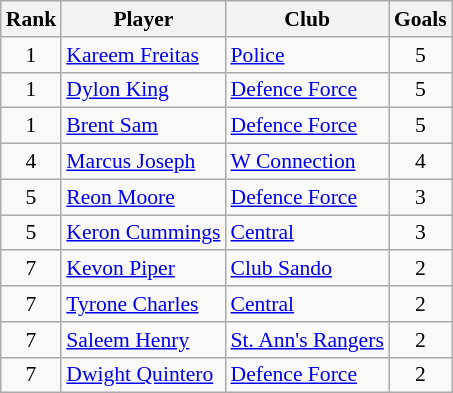<table class="wikitable" style="font-size:90%;">
<tr>
<th>Rank</th>
<th>Player</th>
<th>Club</th>
<th>Goals</th>
</tr>
<tr>
<td style="text-align:center;">1</td>
<td> <a href='#'>Kareem Freitas</a></td>
<td><a href='#'>Police</a></td>
<td style="text-align:center;">5</td>
</tr>
<tr>
<td style="text-align:center;">1</td>
<td> <a href='#'>Dylon King</a></td>
<td><a href='#'>Defence Force</a></td>
<td style="text-align:center;">5</td>
</tr>
<tr>
<td style="text-align:center;">1</td>
<td> <a href='#'>Brent Sam</a></td>
<td><a href='#'>Defence Force</a></td>
<td style="text-align:center;">5</td>
</tr>
<tr>
<td style="text-align:center;">4</td>
<td> <a href='#'>Marcus Joseph</a></td>
<td><a href='#'>W Connection</a></td>
<td style="text-align:center;">4</td>
</tr>
<tr>
<td style="text-align:center;">5</td>
<td> <a href='#'>Reon Moore</a></td>
<td><a href='#'>Defence Force</a></td>
<td style="text-align:center;">3</td>
</tr>
<tr>
<td style="text-align:center;">5</td>
<td> <a href='#'>Keron Cummings</a></td>
<td><a href='#'>Central</a></td>
<td style="text-align:center;">3</td>
</tr>
<tr>
<td style="text-align:center;">7</td>
<td> <a href='#'>Kevon Piper</a></td>
<td><a href='#'>Club Sando</a></td>
<td style="text-align:center;">2</td>
</tr>
<tr>
<td style="text-align:center;">7</td>
<td> <a href='#'>Tyrone Charles</a></td>
<td><a href='#'>Central</a></td>
<td style="text-align:center;">2</td>
</tr>
<tr>
<td style="text-align:center;">7</td>
<td> <a href='#'>Saleem Henry</a></td>
<td><a href='#'>St. Ann's Rangers</a></td>
<td style="text-align:center;">2</td>
</tr>
<tr>
<td style="text-align:center;">7</td>
<td> <a href='#'>Dwight Quintero</a></td>
<td><a href='#'>Defence Force</a></td>
<td style="text-align:center;">2</td>
</tr>
</table>
